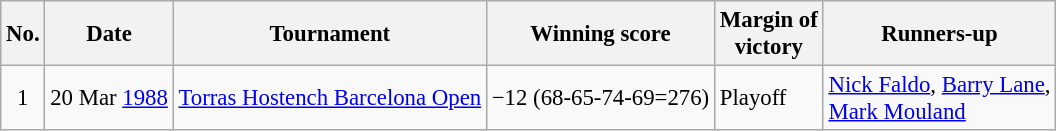<table class="wikitable" style="font-size:95%;">
<tr>
<th>No.</th>
<th>Date</th>
<th>Tournament</th>
<th>Winning score</th>
<th>Margin of<br>victory</th>
<th>Runners-up</th>
</tr>
<tr>
<td align=center>1</td>
<td>20 Mar <a href='#'>1988</a></td>
<td><a href='#'>Torras Hostench Barcelona Open</a></td>
<td>−12 (68-65-74-69=276)</td>
<td>Playoff</td>
<td> <a href='#'>Nick Faldo</a>,  <a href='#'>Barry Lane</a>,<br> <a href='#'>Mark Mouland</a></td>
</tr>
</table>
